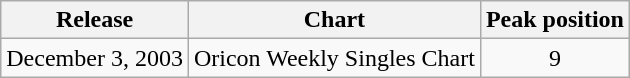<table class="wikitable">
<tr>
<th>Release</th>
<th>Chart</th>
<th>Peak position</th>
</tr>
<tr>
<td>December 3, 2003</td>
<td>Oricon Weekly Singles Chart</td>
<td align="center">9</td>
</tr>
</table>
